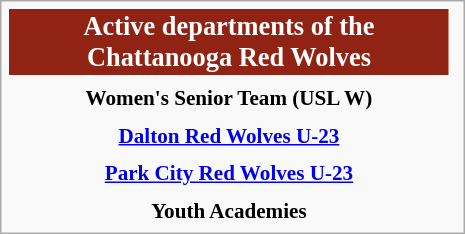<table class="infobox" style="font-size: 88%; width: 22em; text-align: center">
<tr>
<th style="font-size: 125%; background-color: #902313; color: #FFFFFF; text-align:center;">Active departments of the<br>Chattanooga Red Wolves</th>
</tr>
<tr>
<th style="text-align:center;"></th>
</tr>
<tr>
<th style="text-align:center;">Women's Senior Team (USL W)</th>
</tr>
<tr>
<th style="text-align:center;"></th>
</tr>
<tr>
<th style="text-align:center;"><a href='#'>Dalton Red Wolves U-23</a></th>
</tr>
<tr>
<th style="text-align:center;"></th>
</tr>
<tr>
<th style="text-align:center;"><a href='#'>Park City Red Wolves U-23</a></th>
</tr>
<tr>
<th style="text-align:center;"></th>
</tr>
<tr>
<th style="text-align:center;">Youth Academies</th>
<th></th>
</tr>
</table>
